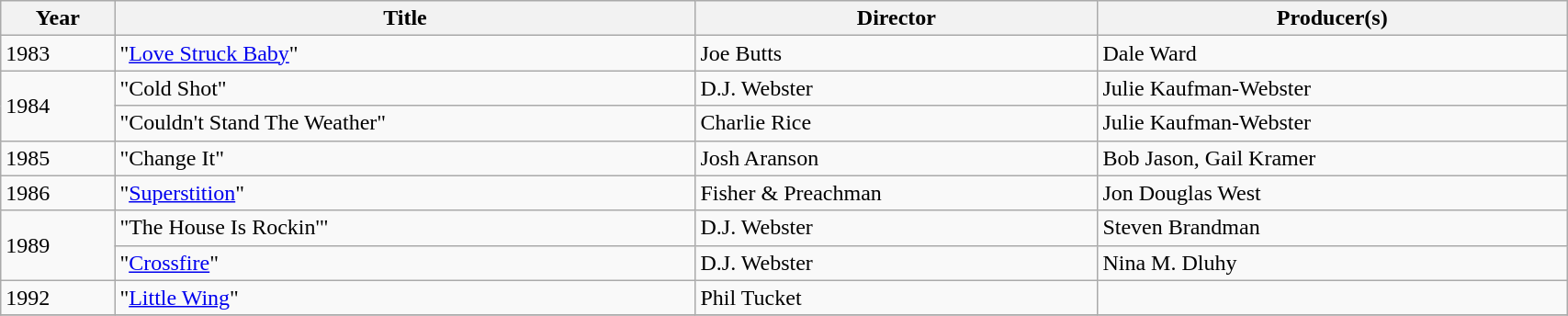<table class="wikitable" style="width: 90%;">
<tr>
<th>Year</th>
<th>Title</th>
<th>Director</th>
<th>Producer(s)</th>
</tr>
<tr>
<td>1983</td>
<td>"<a href='#'>Love Struck Baby</a>"</td>
<td>Joe Butts</td>
<td>Dale Ward</td>
</tr>
<tr>
<td rowspan="2">1984</td>
<td>"Cold Shot"</td>
<td>D.J. Webster</td>
<td>Julie Kaufman-Webster</td>
</tr>
<tr>
<td>"Couldn't Stand The Weather"</td>
<td>Charlie Rice</td>
<td>Julie Kaufman-Webster</td>
</tr>
<tr>
<td>1985</td>
<td>"Change It"</td>
<td>Josh Aranson</td>
<td>Bob Jason, Gail Kramer</td>
</tr>
<tr>
<td>1986</td>
<td>"<a href='#'>Superstition</a>"</td>
<td>Fisher & Preachman</td>
<td>Jon Douglas West</td>
</tr>
<tr>
<td rowspan="2">1989</td>
<td>"The House Is Rockin'"</td>
<td>D.J. Webster</td>
<td>Steven Brandman</td>
</tr>
<tr>
<td>"<a href='#'>Crossfire</a>"</td>
<td>D.J. Webster</td>
<td>Nina M. Dluhy</td>
</tr>
<tr>
<td>1992</td>
<td>"<a href='#'>Little Wing</a>"</td>
<td>Phil Tucket</td>
<td></td>
</tr>
<tr>
</tr>
</table>
